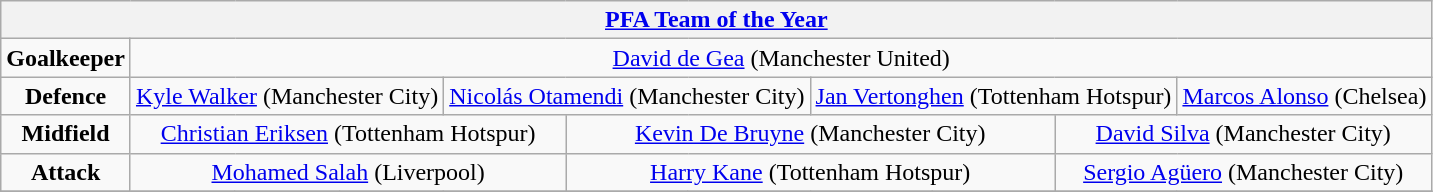<table class="wikitable" style="text-align:center">
<tr>
<th colspan="13"><a href='#'>PFA Team of the Year</a></th>
</tr>
<tr>
<td><strong>Goalkeeper</strong></td>
<td colspan="12" align="center"> <a href='#'>David de Gea</a> (Manchester United)</td>
</tr>
<tr>
<td><strong>Defence</strong></td>
<td colspan="3"> <a href='#'>Kyle Walker</a> (Manchester City)</td>
<td colspan="3"> <a href='#'>Nicolás Otamendi</a> (Manchester City)</td>
<td colspan="3"> <a href='#'>Jan Vertonghen</a> (Tottenham Hotspur)</td>
<td colspan="3"> <a href='#'>Marcos Alonso</a> (Chelsea)</td>
</tr>
<tr>
<td><strong>Midfield</strong></td>
<td colspan="4"> <a href='#'>Christian Eriksen</a> (Tottenham Hotspur)</td>
<td colspan="4"> <a href='#'>Kevin De Bruyne</a> (Manchester City)</td>
<td colspan="4"> <a href='#'>David Silva</a> (Manchester City)</td>
</tr>
<tr>
<td><strong>Attack</strong></td>
<td colspan="4"> <a href='#'>Mohamed Salah</a> (Liverpool)</td>
<td colspan="4"> <a href='#'>Harry Kane</a> (Tottenham Hotspur)</td>
<td colspan="4"> <a href='#'>Sergio Agüero</a> (Manchester City)</td>
</tr>
<tr style="visibility:collapse">
<td></td>
<td></td>
<td></td>
<td></td>
<td></td>
<td></td>
<td></td>
<td></td>
<td></td>
<td></td>
<td></td>
</tr>
</table>
